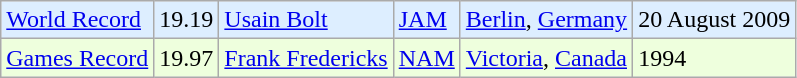<table class="wikitable">
<tr bgcolor = "ddeeff">
<td><a href='#'>World Record</a></td>
<td>19.19</td>
<td><a href='#'>Usain Bolt</a></td>
<td><a href='#'>JAM</a></td>
<td><a href='#'>Berlin</a>, <a href='#'>Germany</a></td>
<td>20 August 2009</td>
</tr>
<tr bgcolor = "eeffdd">
<td><a href='#'>Games Record</a></td>
<td>19.97</td>
<td><a href='#'>Frank Fredericks</a></td>
<td><a href='#'>NAM</a></td>
<td><a href='#'>Victoria</a>, <a href='#'>Canada</a></td>
<td>1994</td>
</tr>
</table>
